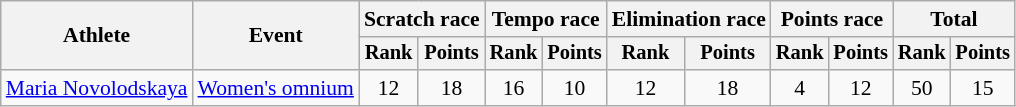<table class="wikitable" style="text-align:center; font-size:90%">
<tr>
<th rowspan=2>Athlete</th>
<th rowspan=2>Event</th>
<th colspan=2>Scratch race</th>
<th colspan=2>Tempo race</th>
<th colspan=2>Elimination race</th>
<th colspan=2>Points race</th>
<th colspan=2>Total</th>
</tr>
<tr style=font-size:95%>
<th>Rank</th>
<th>Points</th>
<th>Rank</th>
<th>Points</th>
<th>Rank</th>
<th>Points</th>
<th>Rank</th>
<th>Points</th>
<th>Rank</th>
<th>Points</th>
</tr>
<tr>
<td align=left><a href='#'>Maria Novolodskaya</a></td>
<td align=left><a href='#'>Women's omnium</a></td>
<td>12</td>
<td>18</td>
<td>16</td>
<td>10</td>
<td>12</td>
<td>18</td>
<td>4</td>
<td>12</td>
<td>50</td>
<td>15</td>
</tr>
</table>
